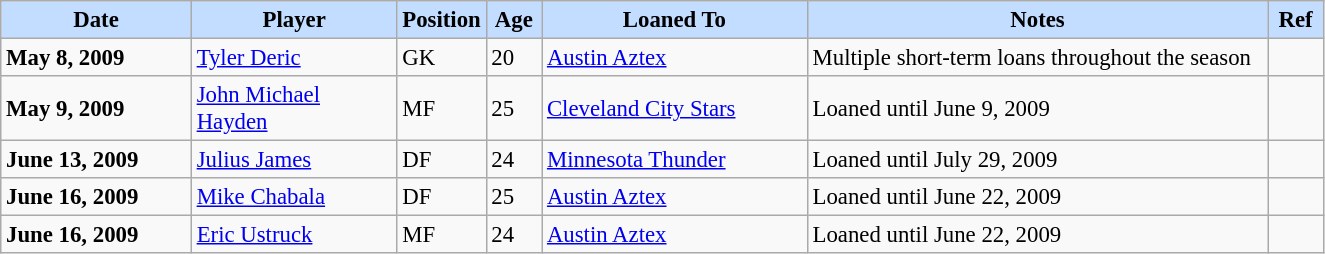<table class="wikitable" style="text-align:left; font-size:95%;">
<tr>
<th style="background:#c2ddff; width:120px;">Date</th>
<th style="background:#c2ddff; width:130px;">Player</th>
<th style="background:#c2ddff; width:50px;">Position</th>
<th style="background:#c2ddff; width:30px;">Age</th>
<th style="background:#c2ddff; width:170px;">Loaned To</th>
<th style="background:#c2ddff; width:300px;">Notes</th>
<th style="background:#c2ddff; width:30px;">Ref</th>
</tr>
<tr>
<td><strong>May 8, 2009</strong></td>
<td> <a href='#'>Tyler Deric</a></td>
<td>GK</td>
<td>20</td>
<td> <a href='#'>Austin Aztex</a></td>
<td>Multiple short-term loans throughout the season</td>
<td></td>
</tr>
<tr>
<td><strong>May 9, 2009</strong></td>
<td> <a href='#'>John Michael Hayden</a></td>
<td>MF</td>
<td>25</td>
<td> <a href='#'>Cleveland City Stars</a></td>
<td>Loaned until June 9, 2009</td>
<td></td>
</tr>
<tr>
<td><strong>June 13, 2009</strong></td>
<td> <a href='#'>Julius James</a></td>
<td>DF</td>
<td>24</td>
<td> <a href='#'>Minnesota Thunder</a></td>
<td>Loaned until July 29, 2009</td>
<td></td>
</tr>
<tr>
<td><strong>June 16, 2009</strong></td>
<td> <a href='#'>Mike Chabala</a></td>
<td>DF</td>
<td>25</td>
<td> <a href='#'>Austin Aztex</a></td>
<td>Loaned until June 22, 2009</td>
<td></td>
</tr>
<tr>
<td><strong>June 16, 2009</strong></td>
<td> <a href='#'>Eric Ustruck</a></td>
<td>MF</td>
<td>24</td>
<td> <a href='#'>Austin Aztex</a></td>
<td>Loaned until June 22, 2009</td>
<td></td>
</tr>
</table>
